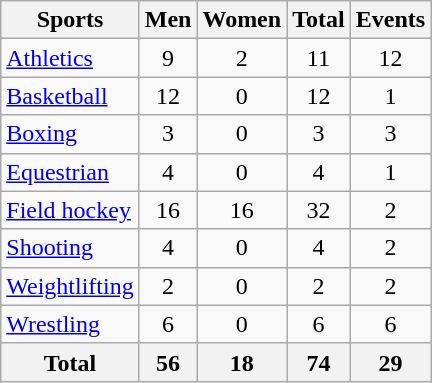<table class="wikitable sortable" style="text-align:center;">
<tr>
<th>Sports</th>
<th>Men</th>
<th>Women</th>
<th>Total</th>
<th>Events</th>
</tr>
<tr>
<td align=left><a href='#'>Athletics</a></td>
<td>9</td>
<td>2</td>
<td>11</td>
<td>12</td>
</tr>
<tr>
<td align=left><a href='#'>Basketball</a></td>
<td>12</td>
<td>0</td>
<td>12</td>
<td>1</td>
</tr>
<tr>
<td align=left><a href='#'>Boxing</a></td>
<td>3</td>
<td>0</td>
<td>3</td>
<td>3</td>
</tr>
<tr>
<td align=left><a href='#'>Equestrian</a></td>
<td>4</td>
<td>0</td>
<td>4</td>
<td>1</td>
</tr>
<tr>
<td align=left><a href='#'>Field hockey</a></td>
<td>16</td>
<td>16</td>
<td>32</td>
<td>2</td>
</tr>
<tr>
<td align=left><a href='#'>Shooting</a></td>
<td>4</td>
<td>0</td>
<td>4</td>
<td>2</td>
</tr>
<tr>
<td align=left><a href='#'>Weightlifting</a></td>
<td>2</td>
<td>0</td>
<td>2</td>
<td>2</td>
</tr>
<tr>
<td align=left><a href='#'>Wrestling</a></td>
<td>6</td>
<td>0</td>
<td>6</td>
<td>6</td>
</tr>
<tr class="sortbottom">
<th>Total</th>
<th>56</th>
<th>18</th>
<th>74</th>
<th>29</th>
</tr>
</table>
